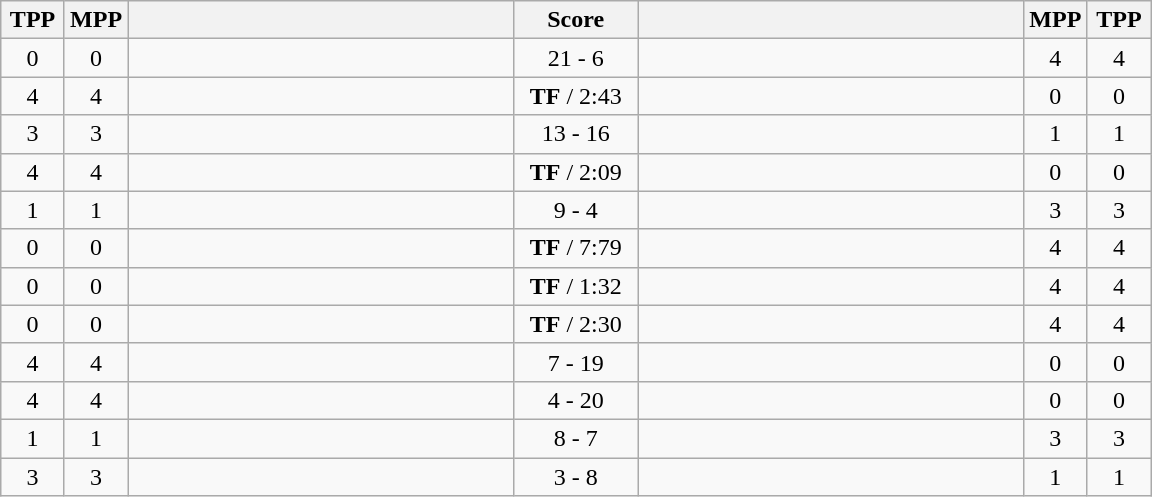<table class="wikitable" style="text-align: center;" |>
<tr>
<th width="35">TPP</th>
<th width="35">MPP</th>
<th width="250"></th>
<th width="75">Score</th>
<th width="250"></th>
<th width="35">MPP</th>
<th width="35">TPP</th>
</tr>
<tr>
<td>0</td>
<td>0</td>
<td style="text-align:left;"><strong></strong></td>
<td>21 - 6</td>
<td style="text-align:left;"></td>
<td>4</td>
<td>4</td>
</tr>
<tr>
<td>4</td>
<td>4</td>
<td style="text-align:left;"></td>
<td><strong>TF</strong> / 2:43</td>
<td style="text-align:left;"><strong></strong></td>
<td>0</td>
<td>0</td>
</tr>
<tr>
<td>3</td>
<td>3</td>
<td style="text-align:left;"></td>
<td>13 - 16</td>
<td style="text-align:left;"><strong></strong></td>
<td>1</td>
<td>1</td>
</tr>
<tr>
<td>4</td>
<td>4</td>
<td style="text-align:left;"></td>
<td><strong>TF</strong> / 2:09</td>
<td style="text-align:left;"><strong></strong></td>
<td>0</td>
<td>0</td>
</tr>
<tr>
<td>1</td>
<td>1</td>
<td style="text-align:left;"><strong></strong></td>
<td>9 - 4</td>
<td style="text-align:left;"></td>
<td>3</td>
<td>3</td>
</tr>
<tr>
<td>0</td>
<td>0</td>
<td style="text-align:left;"><strong></strong></td>
<td><strong>TF</strong> / 7:79</td>
<td style="text-align:left;"></td>
<td>4</td>
<td>4</td>
</tr>
<tr>
<td>0</td>
<td>0</td>
<td style="text-align:left;"><strong></strong></td>
<td><strong>TF</strong> / 1:32</td>
<td style="text-align:left;"></td>
<td>4</td>
<td>4</td>
</tr>
<tr>
<td>0</td>
<td>0</td>
<td style="text-align:left;"><strong></strong></td>
<td><strong>TF</strong> / 2:30</td>
<td style="text-align:left;"></td>
<td>4</td>
<td>4</td>
</tr>
<tr>
<td>4</td>
<td>4</td>
<td style="text-align:left;"></td>
<td>7 - 19</td>
<td style="text-align:left;"><strong></strong></td>
<td>0</td>
<td>0</td>
</tr>
<tr>
<td>4</td>
<td>4</td>
<td style="text-align:left;"></td>
<td>4 - 20</td>
<td style="text-align:left;"><strong></strong></td>
<td>0</td>
<td>0</td>
</tr>
<tr>
<td>1</td>
<td>1</td>
<td style="text-align:left;"><strong></strong></td>
<td>8 - 7</td>
<td style="text-align:left;"></td>
<td>3</td>
<td>3</td>
</tr>
<tr>
<td>3</td>
<td>3</td>
<td style="text-align:left;"></td>
<td>3 - 8</td>
<td style="text-align:left;"><strong></strong></td>
<td>1</td>
<td>1</td>
</tr>
</table>
